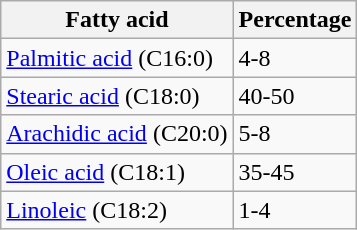<table class="wikitable">
<tr>
<th>Fatty acid</th>
<th>Percentage</th>
</tr>
<tr>
<td><a href='#'>Palmitic acid</a> (C16:0)</td>
<td>4-8</td>
</tr>
<tr>
<td><a href='#'>Stearic acid</a> (C18:0)</td>
<td>40-50</td>
</tr>
<tr>
<td><a href='#'>Arachidic acid</a> (C20:0)</td>
<td>5-8</td>
</tr>
<tr>
<td><a href='#'>Oleic acid</a> (C18:1)</td>
<td>35-45</td>
</tr>
<tr>
<td><a href='#'>Linoleic</a> (C18:2)</td>
<td>1-4</td>
</tr>
</table>
